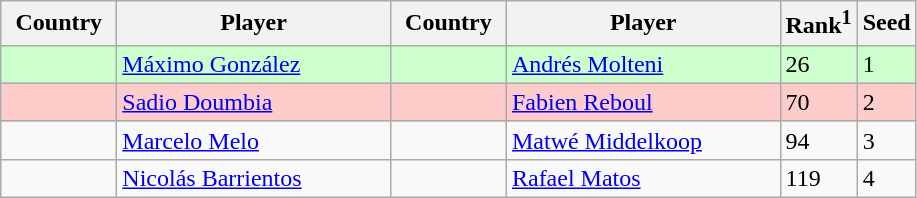<table class="sortable wikitable">
<tr>
<th width="70">Country</th>
<th width="175">Player</th>
<th width="70">Country</th>
<th width="175">Player</th>
<th>Rank<sup>1</sup></th>
<th>Seed</th>
</tr>
<tr bgcolor=#cfc>
<td></td>
<td><a href='#'>Máximo González</a></td>
<td></td>
<td><a href='#'>Andrés Molteni</a></td>
<td>26</td>
<td>1</td>
</tr>
<tr bgcolor=#fcc>
<td></td>
<td><a href='#'>Sadio Doumbia</a></td>
<td></td>
<td><a href='#'>Fabien Reboul</a></td>
<td>70</td>
<td>2</td>
</tr>
<tr>
<td></td>
<td><a href='#'>Marcelo Melo</a></td>
<td></td>
<td><a href='#'>Matwé Middelkoop</a></td>
<td>94</td>
<td>3</td>
</tr>
<tr>
<td></td>
<td><a href='#'>Nicolás Barrientos</a></td>
<td></td>
<td><a href='#'>Rafael Matos</a></td>
<td>119</td>
<td>4</td>
</tr>
</table>
